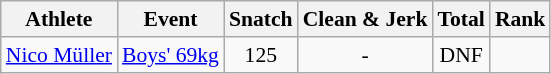<table class="wikitable" style="font-size:90%">
<tr>
<th>Athlete</th>
<th>Event</th>
<th>Snatch</th>
<th>Clean & Jerk</th>
<th>Total</th>
<th>Rank</th>
</tr>
<tr>
<td><a href='#'>Nico Müller</a></td>
<td><a href='#'>Boys' 69kg</a></td>
<td align=center>125</td>
<td align=center>-</td>
<td align=center>DNF</td>
<td align=center></td>
</tr>
</table>
